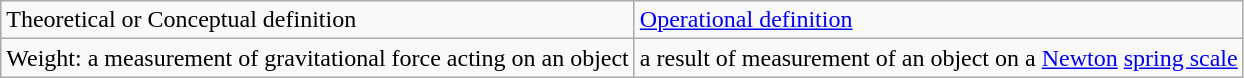<table class="wikitable">
<tr>
<td>Theoretical or Conceptual definition</td>
<td><a href='#'>Operational definition</a></td>
</tr>
<tr>
<td>Weight: a measurement of gravitational force acting on an object</td>
<td>a result of measurement of an object on a <a href='#'>Newton</a> <a href='#'>spring scale</a></td>
</tr>
</table>
